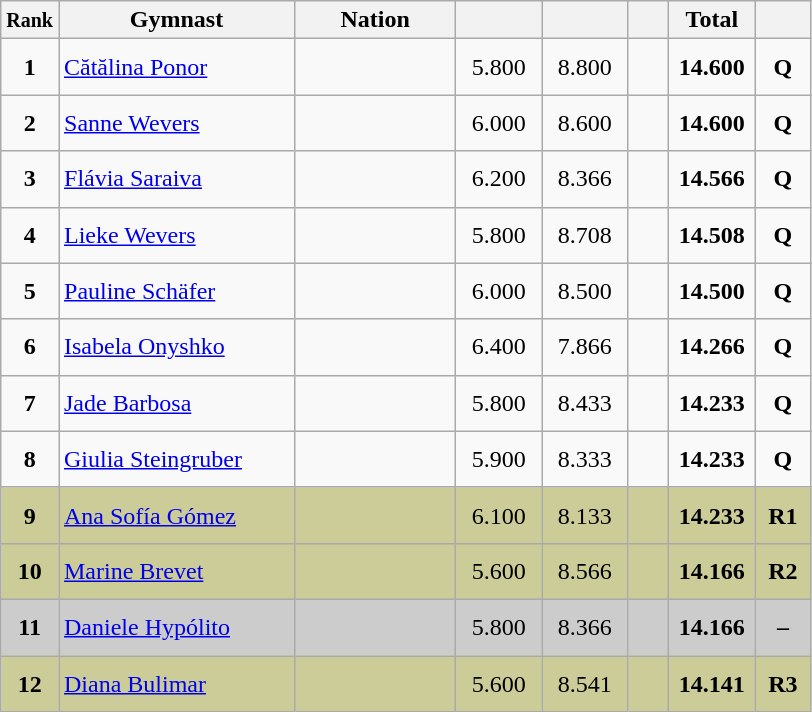<table class="wikitable sortable" style="text-align:center;">
<tr>
<th scope="col" style="width:15px;"><small>Rank</small></th>
<th scope="col" style="width:150px;">Gymnast</th>
<th scope="col" style="width:100px;">Nation</th>
<th scope="col" style="width:50px;"><small></small></th>
<th scope="col" style="width:50px;"><small></small></th>
<th scope="col" style="width:20px;"><small></small></th>
<th scope="col" style="width:50px;">Total</th>
<th scope="col" style="width:30px;"><small></small></th>
</tr>
<tr>
<td scope="row" style="text-align:center"><strong>1</strong></td>
<td style="height:30px; text-align:left;"><a href='#'>Cătălina Ponor</a></td>
<td style="text-align:left;"></td>
<td>5.800</td>
<td>8.800</td>
<td></td>
<td><strong>14.600</strong></td>
<td><strong>Q</strong></td>
</tr>
<tr>
<td scope="row" style="text-align:center"><strong>2</strong></td>
<td style="height:30px; text-align:left;"><a href='#'>Sanne Wevers</a></td>
<td style="text-align:left;"></td>
<td>6.000</td>
<td>8.600</td>
<td></td>
<td><strong>14.600</strong></td>
<td><strong>Q</strong></td>
</tr>
<tr>
<td scope="row" style="text-align:center"><strong>3</strong></td>
<td style="height:30px; text-align:left;"><a href='#'>Flávia Saraiva</a></td>
<td style="text-align:left;"></td>
<td>6.200</td>
<td>8.366</td>
<td></td>
<td><strong>14.566</strong></td>
<td><strong>Q</strong></td>
</tr>
<tr>
<td scope="row" style="text-align:center"><strong>4</strong></td>
<td style="height:30px; text-align:left;"><a href='#'>Lieke Wevers</a></td>
<td style="text-align:left;"></td>
<td>5.800</td>
<td>8.708</td>
<td></td>
<td><strong>14.508</strong></td>
<td><strong>Q</strong></td>
</tr>
<tr>
<td scope="row" style="text-align:center"><strong>5</strong></td>
<td style="height:30px; text-align:left;"><a href='#'>Pauline Schäfer</a></td>
<td style="text-align:left;"></td>
<td>6.000</td>
<td>8.500</td>
<td></td>
<td><strong>14.500</strong></td>
<td><strong>Q</strong></td>
</tr>
<tr>
<td scope="row" style="text-align:center"><strong>6</strong></td>
<td style="height:30px; text-align:left;"><a href='#'>Isabela Onyshko</a></td>
<td style="text-align:left;"></td>
<td>6.400</td>
<td>7.866</td>
<td></td>
<td><strong>14.266</strong></td>
<td><strong>Q</strong></td>
</tr>
<tr>
<td scope="row" style="text-align:center"><strong>7</strong></td>
<td style="height:30px; text-align:left;"><a href='#'>Jade Barbosa</a></td>
<td style="text-align:left;"></td>
<td>5.800</td>
<td>8.433</td>
<td></td>
<td><strong>14.233</strong></td>
<td><strong>Q</strong></td>
</tr>
<tr>
<td scope="row" style="text-align:center"><strong>8</strong></td>
<td style="height:30px; text-align:left;"><a href='#'>Giulia Steingruber</a></td>
<td style="text-align:left;"></td>
<td>5.900</td>
<td>8.333</td>
<td></td>
<td><strong>14.233</strong></td>
<td><strong>Q</strong></td>
</tr>
<tr style="background:#cccc99;">
<td scope="row" style="text-align:center"><strong>9</strong></td>
<td style="height:30px; text-align:left;"><a href='#'>Ana Sofía Gómez</a></td>
<td style="text-align:left;"></td>
<td>6.100</td>
<td>8.133</td>
<td></td>
<td><strong>14.233</strong></td>
<td><strong>R1</strong></td>
</tr>
<tr style="background:#cccc99;">
<td scope="row" style="text-align:center"><strong>10</strong></td>
<td style="height:30px; text-align:left;"><a href='#'>Marine Brevet</a></td>
<td style="text-align:left;"></td>
<td>5.600</td>
<td>8.566</td>
<td></td>
<td><strong>14.166</strong></td>
<td><strong>R2</strong></td>
</tr>
<tr style="background:#cccccc;">
<td scope="row" style="text-align:center"><strong>11</strong></td>
<td style="height:30px; text-align:left;"><a href='#'>Daniele Hypólito</a></td>
<td style="text-align:left;"></td>
<td>5.800</td>
<td>8.366</td>
<td></td>
<td><strong>14.166</strong></td>
<td><strong>–</strong></td>
</tr>
<tr style="background:#cccc99;">
<td scope="row" style="text-align:center"><strong>12</strong></td>
<td style="height:30px; text-align:left;"><a href='#'>Diana Bulimar</a></td>
<td style="text-align:left;"></td>
<td>5.600</td>
<td>8.541</td>
<td></td>
<td><strong>14.141</strong></td>
<td><strong>R3</strong></td>
</tr>
</table>
